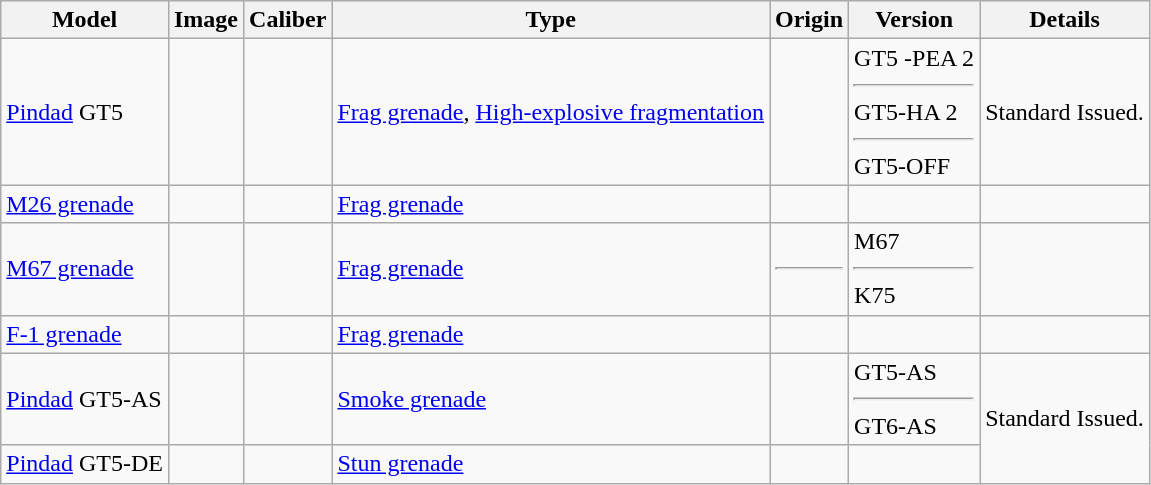<table class="wikitable">
<tr>
<th>Model</th>
<th>Image</th>
<th>Caliber</th>
<th>Type</th>
<th>Origin</th>
<th>Version</th>
<th>Details</th>
</tr>
<tr>
<td><a href='#'>Pindad</a> GT5</td>
<td></td>
<td></td>
<td><a href='#'>Frag grenade</a>, <a href='#'>High-explosive fragmentation</a></td>
<td></td>
<td>GT5 -PEA 2<hr>GT5-HA 2<hr>GT5-OFF</td>
<td>Standard Issued.</td>
</tr>
<tr>
<td><a href='#'>M26 grenade</a></td>
<td></td>
<td></td>
<td><a href='#'>Frag grenade</a></td>
<td></td>
<td></td>
<td></td>
</tr>
<tr>
<td><a href='#'>M67 grenade</a></td>
<td></td>
<td></td>
<td><a href='#'>Frag grenade</a></td>
<td><hr></td>
<td>M67<hr>K75</td>
<td></td>
</tr>
<tr>
<td><a href='#'>F-1 grenade</a></td>
<td></td>
<td></td>
<td><a href='#'>Frag grenade</a></td>
<td></td>
<td></td>
<td></td>
</tr>
<tr>
<td><a href='#'>Pindad</a> GT5-AS</td>
<td></td>
<td></td>
<td><a href='#'>Smoke grenade</a></td>
<td></td>
<td>GT5-AS<hr>GT6-AS</td>
<td rowspan="2">Standard Issued.</td>
</tr>
<tr>
<td><a href='#'>Pindad</a> GT5-DE</td>
<td></td>
<td></td>
<td><a href='#'>Stun grenade</a></td>
<td></td>
<td></td>
</tr>
</table>
